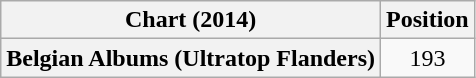<table class="wikitable plainrowheaders" style="text-align:center">
<tr>
<th scope="col">Chart (2014)</th>
<th scope="col">Position</th>
</tr>
<tr>
<th scope="row">Belgian Albums (Ultratop Flanders)</th>
<td>193</td>
</tr>
</table>
